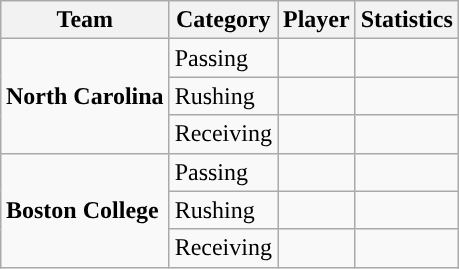<table class="wikitable" style="float: right;">
<tr>
<th>Team</th>
<th>Category</th>
<th>Player</th>
<th>Statistics</th>
</tr>
<tr>
<td rowspan=3><strong>North Carolina</strong></td>
<td>Passing</td>
<td></td>
<td></td>
</tr>
<tr>
<td>Rushing</td>
<td></td>
<td></td>
</tr>
<tr>
<td>Receiving</td>
<td></td>
<td></td>
</tr>
<tr>
<td rowspan=3><strong>Boston College</strong></td>
<td>Passing</td>
<td></td>
<td></td>
</tr>
<tr>
<td>Rushing</td>
<td></td>
<td></td>
</tr>
<tr>
<td>Receiving</td>
<td></td>
<td></td>
</tr>
</table>
